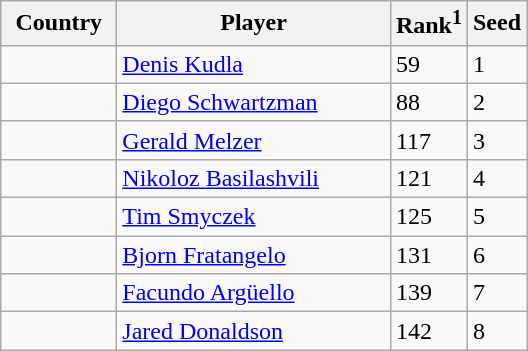<table class="sortable wikitable">
<tr>
<th width="70">Country</th>
<th width="175">Player</th>
<th>Rank<sup>1</sup></th>
<th>Seed</th>
</tr>
<tr>
<td></td>
<td><a href='#'>Denis Kudla</a></td>
<td>59</td>
<td>1</td>
</tr>
<tr>
<td></td>
<td><a href='#'>Diego Schwartzman</a></td>
<td>88</td>
<td>2</td>
</tr>
<tr>
<td></td>
<td><a href='#'>Gerald Melzer</a></td>
<td>117</td>
<td>3</td>
</tr>
<tr>
<td></td>
<td><a href='#'>Nikoloz Basilashvili</a></td>
<td>121</td>
<td>4</td>
</tr>
<tr>
<td></td>
<td><a href='#'>Tim Smyczek</a></td>
<td>125</td>
<td>5</td>
</tr>
<tr>
<td></td>
<td><a href='#'>Bjorn Fratangelo</a></td>
<td>131</td>
<td>6</td>
</tr>
<tr>
<td></td>
<td><a href='#'>Facundo Argüello</a></td>
<td>139</td>
<td>7</td>
</tr>
<tr>
<td></td>
<td><a href='#'>Jared Donaldson</a></td>
<td>142</td>
<td>8</td>
</tr>
</table>
